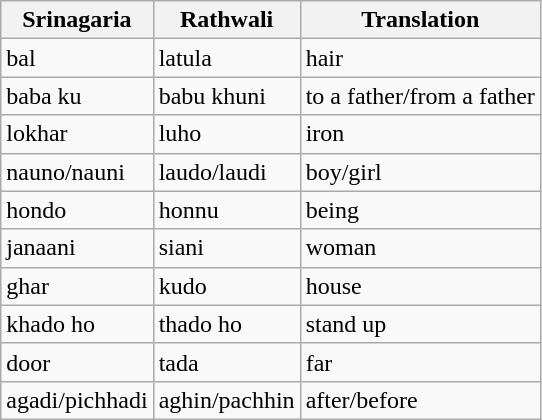<table class="wikitable">
<tr>
<th>Srinagaria</th>
<th>Rathwali</th>
<th>Translation</th>
</tr>
<tr>
<td>bal</td>
<td>latula</td>
<td>hair</td>
</tr>
<tr>
<td>baba ku</td>
<td>babu khuni</td>
<td>to a father/from a father</td>
</tr>
<tr>
<td>lokhar</td>
<td>luho</td>
<td>iron</td>
</tr>
<tr>
<td>nauno/nauni</td>
<td>laudo/laudi</td>
<td>boy/girl</td>
</tr>
<tr>
<td>hondo</td>
<td>honnu</td>
<td>being</td>
</tr>
<tr>
<td>janaani</td>
<td>siani</td>
<td>woman</td>
</tr>
<tr>
<td>ghar</td>
<td>kudo</td>
<td>house</td>
</tr>
<tr>
<td>khado ho</td>
<td>thado ho</td>
<td>stand up</td>
</tr>
<tr>
<td>door</td>
<td>tada</td>
<td>far</td>
</tr>
<tr>
<td>agadi/pichhadi</td>
<td>aghin/pachhin</td>
<td>after/before</td>
</tr>
</table>
